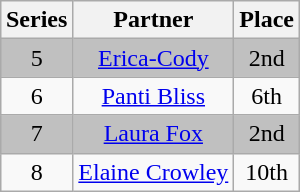<table class="wikitable sortable" style="margin:auto; text-align:center;">
<tr>
<th>Series</th>
<th>Partner</th>
<th>Place</th>
</tr>
<tr bgcolor="silver">
<td>5</td>
<td><a href='#'>Erica-Cody</a></td>
<td>2nd</td>
</tr>
<tr>
<td>6</td>
<td><a href='#'>Panti Bliss</a></td>
<td>6th</td>
</tr>
<tr bgcolor="silver">
<td>7</td>
<td><a href='#'>Laura Fox</a></td>
<td>2nd</td>
</tr>
<tr>
<td>8</td>
<td><a href='#'>Elaine Crowley</a></td>
<td>10th</td>
</tr>
</table>
